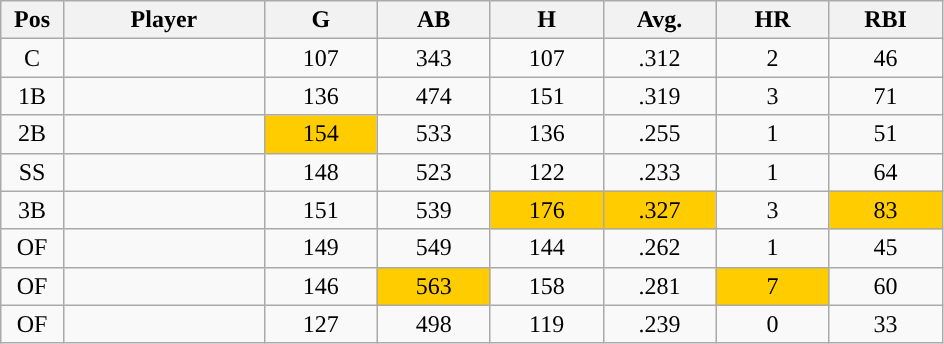<table class="wikitable sortable">
<tr>
<th bgcolor="#DDDDFF" width="5%">Pos</th>
<th bgcolor="#DDDDFF" width="16%">Player</th>
<th bgcolor="#DDDDFF" width="9%">G</th>
<th bgcolor="#DDDDFF" width="9%">AB</th>
<th bgcolor="#DDDDFF" width="9%">H</th>
<th bgcolor="#DDDDFF" width="9%">Avg.</th>
<th bgcolor="#DDDDFF" width="9%">HR</th>
<th bgcolor="#DDDDFF" width="9%">RBI</th>
</tr>
<tr align="center">
<td>C</td>
<td></td>
<td>107</td>
<td>343</td>
<td>107</td>
<td>.312</td>
<td>2</td>
<td>46</td>
</tr>
<tr align="center">
<td>1B</td>
<td></td>
<td>136</td>
<td>474</td>
<td>151</td>
<td>.319</td>
<td>3</td>
<td>71</td>
</tr>
<tr align="center">
<td>2B</td>
<td></td>
<td bgcolor="#FFCC00">154</td>
<td>533</td>
<td>136</td>
<td>.255</td>
<td>1</td>
<td>51</td>
</tr>
<tr align="center">
<td>SS</td>
<td></td>
<td>148</td>
<td>523</td>
<td>122</td>
<td>.233</td>
<td>1</td>
<td>64</td>
</tr>
<tr align="center">
<td>3B</td>
<td></td>
<td>151</td>
<td>539</td>
<td bgcolor="#FFCC00">176</td>
<td bgcolor="#FFCC00">.327</td>
<td>3</td>
<td bgcolor="#FFCC00">83</td>
</tr>
<tr align="center">
<td>OF</td>
<td></td>
<td>149</td>
<td>549</td>
<td>144</td>
<td>.262</td>
<td>1</td>
<td>45</td>
</tr>
<tr align="center">
<td>OF</td>
<td></td>
<td>146</td>
<td bgcolor="#FFCC00">563</td>
<td>158</td>
<td>.281</td>
<td bgcolor="#FFCC00">7</td>
<td>60</td>
</tr>
<tr align="center">
<td>OF</td>
<td></td>
<td>127</td>
<td>498</td>
<td>119</td>
<td>.239</td>
<td>0</td>
<td>33</td>
</tr>
</table>
